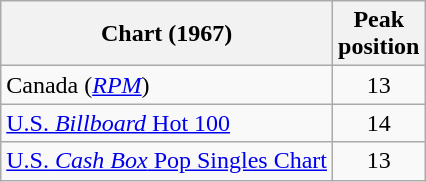<table class="wikitable">
<tr>
<th align="left">Chart (1967)</th>
<th align="left">Peak<br>position</th>
</tr>
<tr>
<td>Canada (<em><a href='#'>RPM</a></em>)</td>
<td style="text-align:center;">13</td>
</tr>
<tr>
<td><a href='#'>U.S. <em>Billboard</em> Hot 100</a></td>
<td style="text-align:center;">14</td>
</tr>
<tr>
<td><a href='#'>U.S. <em>Cash Box</em> Pop Singles Chart</a></td>
<td style="text-align:center;">13</td>
</tr>
</table>
